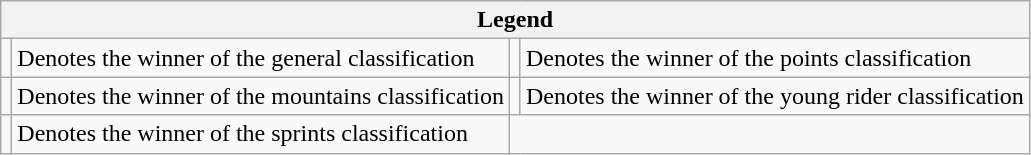<table class="wikitable">
<tr>
<th colspan="4">Legend</th>
</tr>
<tr>
<td></td>
<td>Denotes the winner of the general classification</td>
<td></td>
<td>Denotes the winner of the points classification</td>
</tr>
<tr>
<td></td>
<td>Denotes the winner of the mountains classification</td>
<td></td>
<td>Denotes the winner of the young rider classification</td>
</tr>
<tr>
<td></td>
<td>Denotes the winner of the sprints classification</td>
</tr>
</table>
